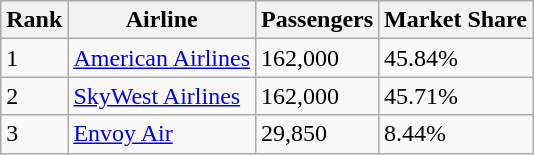<table class="wikitable">
<tr>
<th>Rank</th>
<th>Airline</th>
<th>Passengers</th>
<th>Market Share</th>
</tr>
<tr>
<td>1</td>
<td><a href='#'>American Airlines</a></td>
<td>162,000</td>
<td>45.84%</td>
</tr>
<tr>
<td>2</td>
<td><a href='#'>SkyWest Airlines</a></td>
<td>162,000</td>
<td>45.71%</td>
</tr>
<tr>
<td>3</td>
<td><a href='#'>Envoy Air</a></td>
<td>29,850</td>
<td>8.44%</td>
</tr>
</table>
